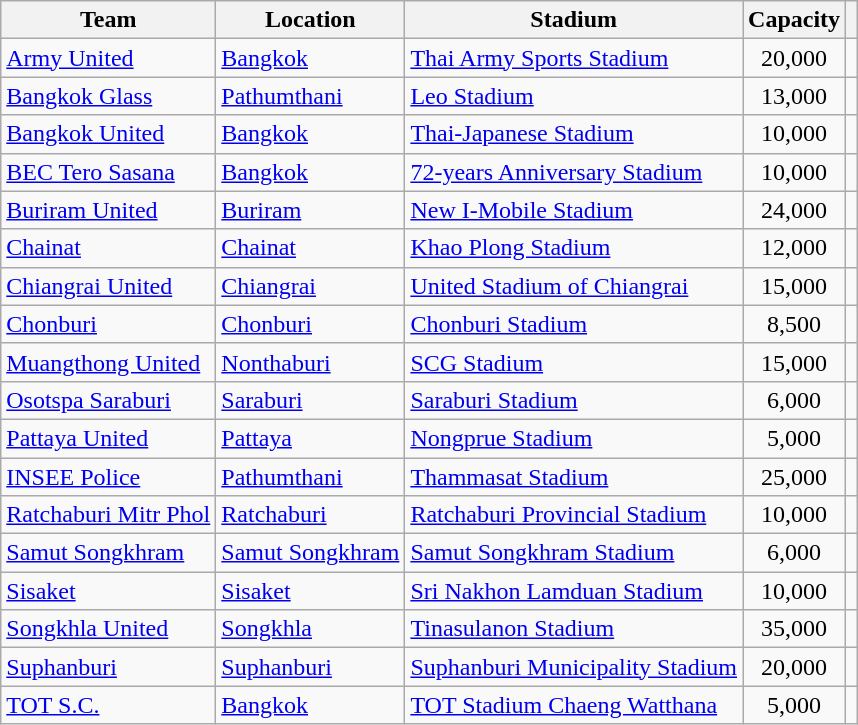<table class="wikitable sortable">
<tr>
<th>Team</th>
<th>Location</th>
<th>Stadium</th>
<th>Capacity</th>
<th class="unsortable"></th>
</tr>
<tr>
<td><a href='#'>Army United</a></td>
<td><a href='#'>Bangkok</a></td>
<td><a href='#'>Thai Army Sports Stadium</a></td>
<td align="center">20,000</td>
<td></td>
</tr>
<tr>
<td><a href='#'>Bangkok Glass</a></td>
<td><a href='#'>Pathumthani</a></td>
<td><a href='#'>Leo Stadium</a></td>
<td align="center">13,000</td>
<td></td>
</tr>
<tr>
<td><a href='#'>Bangkok United</a></td>
<td><a href='#'>Bangkok</a></td>
<td><a href='#'>Thai-Japanese Stadium</a></td>
<td align="center">10,000</td>
<td></td>
</tr>
<tr>
<td><a href='#'>BEC Tero Sasana</a></td>
<td><a href='#'>Bangkok</a></td>
<td><a href='#'>72-years Anniversary Stadium</a></td>
<td align="center">10,000</td>
<td></td>
</tr>
<tr>
<td><a href='#'>Buriram United</a></td>
<td><a href='#'>Buriram</a></td>
<td><a href='#'>New I-Mobile Stadium</a></td>
<td align="center">24,000</td>
<td></td>
</tr>
<tr>
<td><a href='#'>Chainat</a></td>
<td><a href='#'>Chainat</a></td>
<td><a href='#'>Khao Plong Stadium</a></td>
<td align="center">12,000</td>
<td></td>
</tr>
<tr>
<td><a href='#'>Chiangrai United</a></td>
<td><a href='#'>Chiangrai</a></td>
<td><a href='#'>United Stadium of Chiangrai</a></td>
<td align="center">15,000</td>
<td></td>
</tr>
<tr>
<td><a href='#'>Chonburi</a></td>
<td><a href='#'>Chonburi</a></td>
<td><a href='#'>Chonburi Stadium</a></td>
<td align="center">8,500</td>
<td></td>
</tr>
<tr>
<td><a href='#'>Muangthong United</a></td>
<td><a href='#'>Nonthaburi</a></td>
<td><a href='#'>SCG Stadium</a></td>
<td align="center">15,000</td>
<td></td>
</tr>
<tr>
<td><a href='#'>Osotspa Saraburi</a></td>
<td><a href='#'>Saraburi</a></td>
<td><a href='#'>Saraburi Stadium</a></td>
<td align="center">6,000</td>
<td></td>
</tr>
<tr>
<td><a href='#'>Pattaya United</a></td>
<td><a href='#'>Pattaya</a></td>
<td><a href='#'>Nongprue Stadium</a></td>
<td align="center">5,000</td>
<td></td>
</tr>
<tr>
<td><a href='#'>INSEE Police</a></td>
<td><a href='#'>Pathumthani</a></td>
<td><a href='#'>Thammasat Stadium</a></td>
<td align="center">25,000</td>
<td></td>
</tr>
<tr>
<td><a href='#'>Ratchaburi Mitr Phol</a></td>
<td><a href='#'>Ratchaburi</a></td>
<td><a href='#'>Ratchaburi Provincial Stadium</a></td>
<td align="center">10,000</td>
<td></td>
</tr>
<tr>
<td><a href='#'>Samut Songkhram</a></td>
<td><a href='#'>Samut Songkhram</a></td>
<td><a href='#'>Samut Songkhram Stadium</a></td>
<td align="center">6,000</td>
<td></td>
</tr>
<tr>
<td><a href='#'>Sisaket</a></td>
<td><a href='#'>Sisaket</a></td>
<td><a href='#'>Sri Nakhon Lamduan Stadium</a></td>
<td align="center">10,000</td>
<td></td>
</tr>
<tr>
<td><a href='#'>Songkhla United</a></td>
<td><a href='#'>Songkhla</a></td>
<td><a href='#'>Tinasulanon Stadium</a></td>
<td align="center">35,000</td>
<td></td>
</tr>
<tr>
<td><a href='#'>Suphanburi</a></td>
<td><a href='#'>Suphanburi</a></td>
<td><a href='#'>Suphanburi Municipality Stadium</a></td>
<td align="center">20,000</td>
<td></td>
</tr>
<tr>
<td><a href='#'>TOT S.C.</a></td>
<td><a href='#'>Bangkok</a></td>
<td><a href='#'>TOT Stadium Chaeng Watthana</a></td>
<td align="center">5,000</td>
<td></td>
</tr>
</table>
